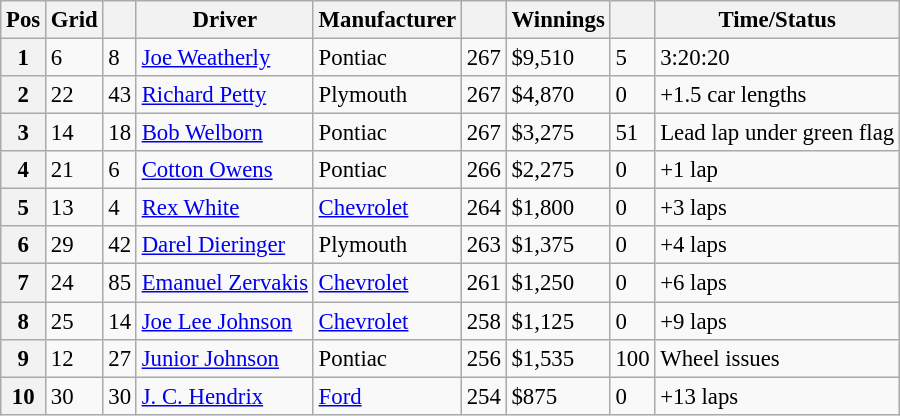<table class="sortable wikitable" style="font-size:95%">
<tr>
<th>Pos</th>
<th>Grid</th>
<th></th>
<th>Driver</th>
<th>Manufacturer</th>
<th></th>
<th>Winnings</th>
<th></th>
<th>Time/Status</th>
</tr>
<tr>
<th>1</th>
<td>6</td>
<td>8</td>
<td><a href='#'>Joe Weatherly</a></td>
<td>Pontiac</td>
<td>267</td>
<td>$9,510</td>
<td>5</td>
<td>3:20:20</td>
</tr>
<tr>
<th>2</th>
<td>22</td>
<td>43</td>
<td><a href='#'>Richard Petty</a></td>
<td>Plymouth</td>
<td>267</td>
<td>$4,870</td>
<td>0</td>
<td>+1.5 car lengths</td>
</tr>
<tr>
<th>3</th>
<td>14</td>
<td>18</td>
<td><a href='#'>Bob Welborn</a></td>
<td>Pontiac</td>
<td>267</td>
<td>$3,275</td>
<td>51</td>
<td>Lead lap under green flag</td>
</tr>
<tr>
<th>4</th>
<td>21</td>
<td>6</td>
<td><a href='#'>Cotton Owens</a></td>
<td>Pontiac</td>
<td>266</td>
<td>$2,275</td>
<td>0</td>
<td>+1 lap</td>
</tr>
<tr>
<th>5</th>
<td>13</td>
<td>4</td>
<td><a href='#'>Rex White</a></td>
<td><a href='#'>Chevrolet</a></td>
<td>264</td>
<td>$1,800</td>
<td>0</td>
<td>+3 laps</td>
</tr>
<tr>
<th>6</th>
<td>29</td>
<td>42</td>
<td><a href='#'>Darel Dieringer</a></td>
<td>Plymouth</td>
<td>263</td>
<td>$1,375</td>
<td>0</td>
<td>+4 laps</td>
</tr>
<tr>
<th>7</th>
<td>24</td>
<td>85</td>
<td><a href='#'>Emanuel Zervakis</a></td>
<td><a href='#'>Chevrolet</a></td>
<td>261</td>
<td>$1,250</td>
<td>0</td>
<td>+6 laps</td>
</tr>
<tr>
<th>8</th>
<td>25</td>
<td>14</td>
<td><a href='#'>Joe Lee Johnson</a></td>
<td><a href='#'>Chevrolet</a></td>
<td>258</td>
<td>$1,125</td>
<td>0</td>
<td>+9 laps</td>
</tr>
<tr>
<th>9</th>
<td>12</td>
<td>27</td>
<td><a href='#'>Junior Johnson</a></td>
<td>Pontiac</td>
<td>256</td>
<td>$1,535</td>
<td>100</td>
<td>Wheel issues</td>
</tr>
<tr>
<th>10</th>
<td>30</td>
<td>30</td>
<td><a href='#'>J. C. Hendrix</a></td>
<td><a href='#'>Ford</a></td>
<td>254</td>
<td>$875</td>
<td>0</td>
<td>+13 laps</td>
</tr>
</table>
